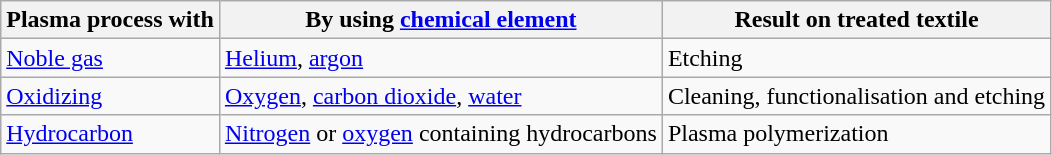<table class="wikitable">
<tr>
<th>Plasma process with</th>
<th>By using <a href='#'>chemical element</a></th>
<th>Result on treated textile</th>
</tr>
<tr>
<td><a href='#'>Noble gas</a></td>
<td><a href='#'>Helium</a>, <a href='#'>argon</a></td>
<td>Etching</td>
</tr>
<tr>
<td><a href='#'>Oxidizing</a></td>
<td><a href='#'>Oxygen</a>, <a href='#'>carbon dioxide</a>, <a href='#'>water</a></td>
<td>Cleaning, functionalisation and etching</td>
</tr>
<tr>
<td><a href='#'>Hydrocarbon</a></td>
<td><a href='#'>Nitrogen</a> or <a href='#'>oxygen</a> containing hydrocarbons</td>
<td>Plasma polymerization</td>
</tr>
</table>
